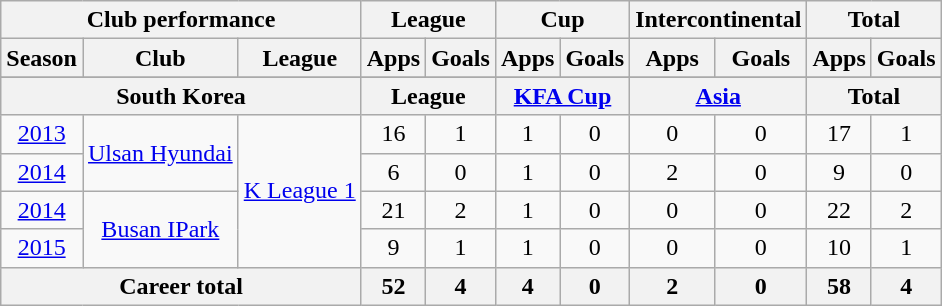<table class="wikitable" style="text-align:center">
<tr>
<th colspan=3>Club performance</th>
<th colspan=2>League</th>
<th colspan=2>Cup</th>
<th colspan=2>Intercontinental</th>
<th colspan=2>Total</th>
</tr>
<tr>
<th>Season</th>
<th>Club</th>
<th>League</th>
<th>Apps</th>
<th>Goals</th>
<th>Apps</th>
<th>Goals</th>
<th>Apps</th>
<th>Goals</th>
<th>Apps</th>
<th>Goals</th>
</tr>
<tr>
</tr>
<tr>
<th colspan=3>South Korea</th>
<th colspan=2>League</th>
<th colspan=2><a href='#'>KFA Cup</a></th>
<th colspan=2><a href='#'>Asia</a></th>
<th colspan=2>Total</th>
</tr>
<tr>
<td><a href='#'>2013</a></td>
<td rowspan="2"><a href='#'>Ulsan Hyundai</a></td>
<td rowspan="4"><a href='#'>K League 1</a></td>
<td>16</td>
<td>1</td>
<td>1</td>
<td>0</td>
<td>0</td>
<td>0</td>
<td>17</td>
<td>1</td>
</tr>
<tr>
<td><a href='#'>2014</a></td>
<td>6</td>
<td>0</td>
<td>1</td>
<td>0</td>
<td>2</td>
<td>0</td>
<td>9</td>
<td>0</td>
</tr>
<tr>
<td><a href='#'>2014</a></td>
<td rowspan="2"><a href='#'>Busan IPark</a></td>
<td>21</td>
<td>2</td>
<td>1</td>
<td>0</td>
<td>0</td>
<td>0</td>
<td>22</td>
<td>2</td>
</tr>
<tr>
<td><a href='#'>2015</a></td>
<td>9</td>
<td>1</td>
<td>1</td>
<td>0</td>
<td>0</td>
<td>0</td>
<td>10</td>
<td>1</td>
</tr>
<tr>
<th colspan=3>Career total</th>
<th>52</th>
<th>4</th>
<th>4</th>
<th>0</th>
<th>2</th>
<th>0</th>
<th>58</th>
<th>4</th>
</tr>
</table>
